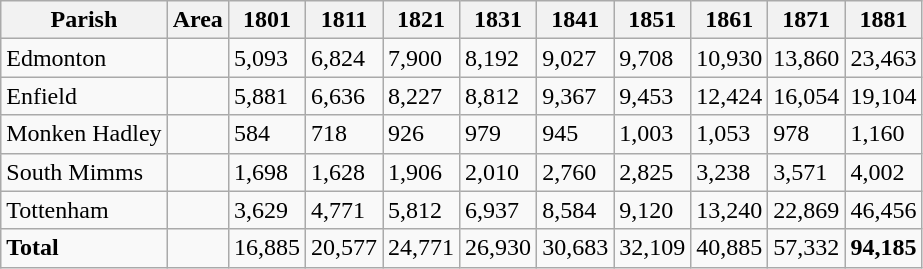<table class="wikitable">
<tr>
<th>Parish</th>
<th>Area</th>
<th>1801</th>
<th>1811</th>
<th>1821</th>
<th>1831</th>
<th>1841</th>
<th>1851</th>
<th>1861</th>
<th>1871</th>
<th>1881</th>
</tr>
<tr>
<td>Edmonton</td>
<td></td>
<td>5,093</td>
<td>6,824</td>
<td>7,900</td>
<td>8,192</td>
<td>9,027</td>
<td>9,708</td>
<td>10,930</td>
<td>13,860</td>
<td>23,463</td>
</tr>
<tr>
<td>Enfield</td>
<td></td>
<td>5,881</td>
<td>6,636</td>
<td>8,227</td>
<td>8,812</td>
<td>9,367</td>
<td>9,453</td>
<td>12,424</td>
<td>16,054</td>
<td>19,104</td>
</tr>
<tr>
<td>Monken Hadley</td>
<td></td>
<td>584</td>
<td>718</td>
<td>926</td>
<td>979</td>
<td>945</td>
<td>1,003</td>
<td>1,053</td>
<td>978</td>
<td>1,160</td>
</tr>
<tr>
<td>South Mimms</td>
<td></td>
<td>1,698</td>
<td>1,628</td>
<td>1,906</td>
<td>2,010</td>
<td>2,760</td>
<td>2,825</td>
<td>3,238</td>
<td>3,571</td>
<td>4,002</td>
</tr>
<tr>
<td>Tottenham</td>
<td></td>
<td>3,629</td>
<td>4,771</td>
<td>5,812</td>
<td>6,937</td>
<td>8,584</td>
<td>9,120</td>
<td>13,240</td>
<td>22,869</td>
<td>46,456</td>
</tr>
<tr>
<td><strong>Total</strong></td>
<td><strong></strong></td>
<td>16,885</td>
<td>20,577</td>
<td>24,771</td>
<td>26,930</td>
<td>30,683</td>
<td>32,109</td>
<td>40,885</td>
<td>57,332</td>
<td><strong>94,185</strong></td>
</tr>
</table>
